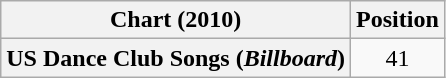<table class="wikitable plainrowheaders" style="text-align:center">
<tr>
<th scope="col">Chart (2010)</th>
<th scope="col">Position</th>
</tr>
<tr>
<th scope="row">US Dance Club Songs (<em>Billboard</em>)</th>
<td>41</td>
</tr>
</table>
